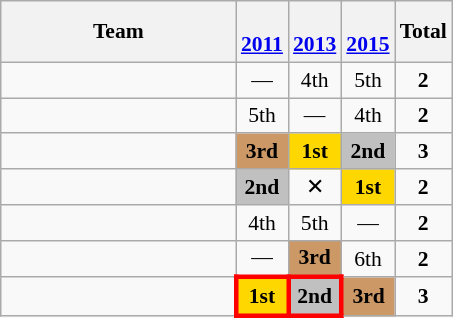<table class="wikitable" style="text-align:center; font-size:90%">
<tr>
<th width=150>Team</th>
<th><br><a href='#'>2011</a></th>
<th><br><a href='#'>2013</a></th>
<th><br><a href='#'>2015</a></th>
<th>Total</th>
</tr>
<tr>
<td align=left></td>
<td>—</td>
<td>4th</td>
<td>5th</td>
<td><strong>2</strong></td>
</tr>
<tr>
<td align=left></td>
<td>5th</td>
<td>—</td>
<td>4th</td>
<td><strong>2</strong></td>
</tr>
<tr>
<td align=left></td>
<td bgcolor=#cc9966><strong>3rd</strong></td>
<td bgcolor=Gold><strong>1st</strong></td>
<td bgcolor=Silver><strong>2nd</strong></td>
<td><strong>3</strong></td>
</tr>
<tr>
<td align=left></td>
<td bgcolor=Silver><strong>2nd</strong></td>
<td>✕</td>
<td bgcolor=Gold><strong>1st</strong></td>
<td><strong>2</strong></td>
</tr>
<tr>
<td align=left></td>
<td>4th</td>
<td>5th</td>
<td>—</td>
<td><strong>2</strong></td>
</tr>
<tr>
<td align=left></td>
<td>—</td>
<td bgcolor=#cc9966><strong>3rd</strong></td>
<td>6th</td>
<td><strong>2</strong></td>
</tr>
<tr>
<td align=left></td>
<td style="border: 3px solid red" bgcolor=Gold><strong>1st</strong></td>
<td style="border: 3px solid red" bgcolor=Silver><strong>2nd</strong></td>
<td bgcolor=#cc9966><strong>3rd</strong></td>
<td><strong>3</strong></td>
</tr>
</table>
